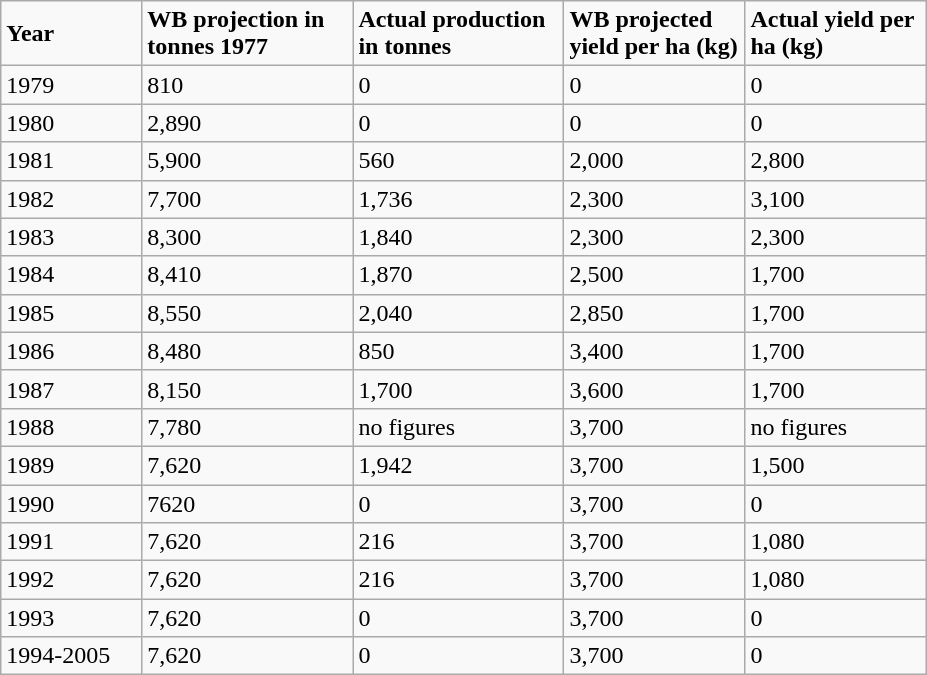<table class="wikitable">
<tr>
<td style="width: 65pt;"><strong>Year</strong></td>
<td style="width: 100pt;"><strong>WB projection in tonnes 1977</strong> </td>
<td style="width: 100pt;"><strong>Actual production in tonnes</strong></td>
<td style="width: 85pt;"><strong>WB projected yield per ha (kg)</strong> </td>
<td style="width: 85pt;"><strong>Actual yield per ha (kg)</strong></td>
</tr>
<tr>
<td>1979</td>
<td>810</td>
<td>0</td>
<td>0</td>
<td>0</td>
</tr>
<tr>
<td>1980</td>
<td>2,890</td>
<td>0</td>
<td>0</td>
<td>0</td>
</tr>
<tr>
<td>1981</td>
<td>5,900</td>
<td>560</td>
<td>2,000</td>
<td>2,800 </td>
</tr>
<tr>
<td>1982</td>
<td>7,700</td>
<td>1,736</td>
<td>2,300</td>
<td>3,100</td>
</tr>
<tr>
<td>1983</td>
<td>8,300</td>
<td>1,840</td>
<td>2,300 </td>
<td>2,300</td>
</tr>
<tr>
<td>1984</td>
<td>8,410</td>
<td>1,870</td>
<td>2,500</td>
<td>1,700</td>
</tr>
<tr>
<td>1985</td>
<td>8,550</td>
<td>2,040</td>
<td>2,850</td>
<td>1,700</td>
</tr>
<tr>
<td>1986</td>
<td>8,480</td>
<td>850</td>
<td>3,400</td>
<td>1,700</td>
</tr>
<tr>
<td>1987</td>
<td>8,150</td>
<td>1,700</td>
<td>3,600</td>
<td>1,700</td>
</tr>
<tr>
<td>1988</td>
<td>7,780</td>
<td>no figures</td>
<td>3,700</td>
<td>no figures</td>
</tr>
<tr>
<td>1989</td>
<td>7,620</td>
<td>1,942</td>
<td>3,700</td>
<td>1,500</td>
</tr>
<tr>
<td>1990 </td>
<td>7620</td>
<td>0</td>
<td>3,700</td>
<td>0</td>
</tr>
<tr>
<td>1991 </td>
<td>7,620</td>
<td>216</td>
<td>3,700</td>
<td>1,080</td>
</tr>
<tr>
<td>1992</td>
<td>7,620</td>
<td>216</td>
<td>3,700</td>
<td>1,080</td>
</tr>
<tr>
<td>1993 </td>
<td>7,620</td>
<td>0</td>
<td>3,700</td>
<td>0</td>
</tr>
<tr>
<td>1994-2005 </td>
<td>7,620</td>
<td>0</td>
<td>3,700</td>
<td>0</td>
</tr>
</table>
